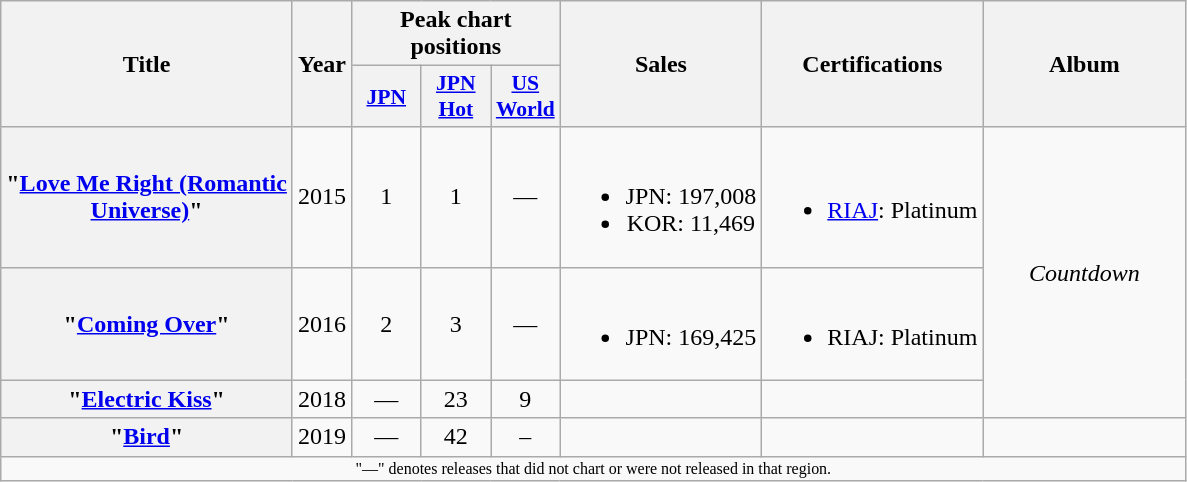<table class="wikitable plainrowheaders" style="text-align:center;">
<tr>
<th scope="col" rowspan="2">Title</th>
<th scope="col" rowspan="2">Year</th>
<th scope="col" colspan="3">Peak chart positions</th>
<th scope="col" rowspan="2">Sales</th>
<th scope="col" rowspan="2">Certifications</th>
<th scope="col" rowspan="2" style="width:8em">Album</th>
</tr>
<tr>
<th scope="col" style="width:2.75em;font-size:90%;"><a href='#'>JPN</a><br></th>
<th scope="col" style="width:2.75em;font-size:90%;"><a href='#'>JPN Hot</a><br></th>
<th scope="col" style="width:2.75em;font-size:90%;"><a href='#'>US<br>World</a><br></th>
</tr>
<tr>
<th scope="row">"<a href='#'>Love Me Right (Romantic<br>Universe)</a>"</th>
<td>2015</td>
<td>1</td>
<td>1</td>
<td>—</td>
<td><br><ul><li>JPN: 197,008 </li><li>KOR: 11,469</li></ul></td>
<td><br><ul><li><a href='#'>RIAJ</a>: Platinum </li></ul></td>
<td rowspan="3"><em>Countdown</em></td>
</tr>
<tr>
<th scope="row">"<a href='#'>Coming Over</a>"</th>
<td>2016</td>
<td>2</td>
<td>3</td>
<td>—</td>
<td><br><ul><li>JPN: 169,425  </li></ul></td>
<td><br><ul><li>RIAJ: Platinum </li></ul></td>
</tr>
<tr>
<th scope="row">"<a href='#'>Electric Kiss</a>"</th>
<td>2018</td>
<td>—</td>
<td>23</td>
<td>9</td>
<td></td>
<td></td>
</tr>
<tr>
<th scope="row">"<a href='#'>Bird</a>"</th>
<td>2019</td>
<td>—</td>
<td>42</td>
<td>–</td>
<td></td>
<td></td>
<td></td>
</tr>
<tr>
<td colspan="8" style="text-align:center; font-size:8pt;">"—" denotes releases that did not chart or were not released in that region.</td>
</tr>
</table>
